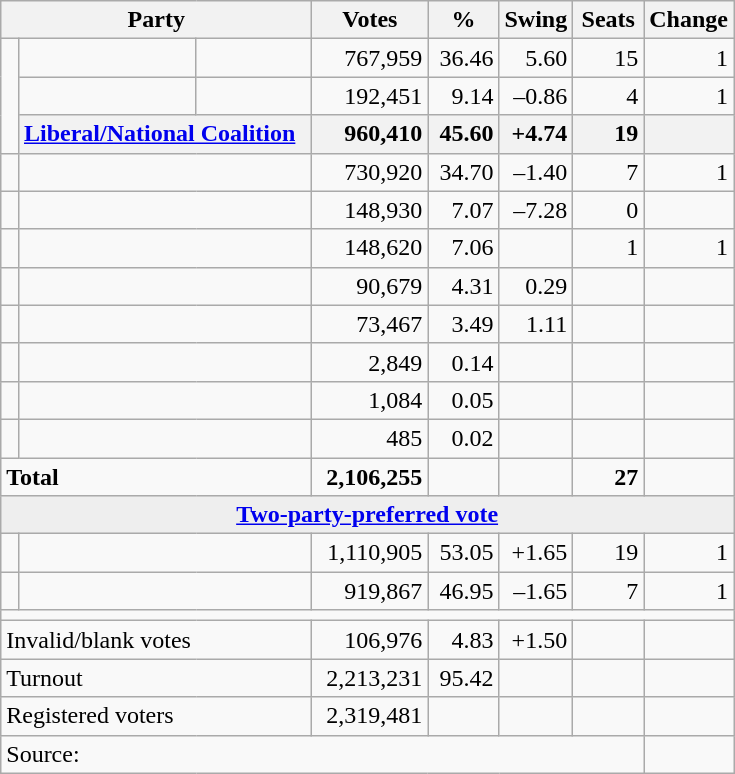<table class="wikitable">
<tr>
<th style="width:200px" colspan=3><strong>Party</strong></th>
<th style="width:70px; text-align:center;"><strong>Votes</strong></th>
<th style="width:40px; text-align:center;"><strong>%</strong></th>
<th style="width:40px; text-align:center;"><strong>Swing</strong></th>
<th style="width:40px; text-align:center;"><strong>Seats</strong></th>
<th style="width:40px; text-align:center;"><strong>Change</strong></th>
</tr>
<tr>
<td rowspan=3> </td>
<td> </td>
<td></td>
<td align=right>767,959</td>
<td align=right>36.46</td>
<td align=right>5.60</td>
<td align=right>15</td>
<td align=right> 1</td>
</tr>
<tr>
<td> </td>
<td></td>
<td align=right>192,451</td>
<td align=right>9.14</td>
<td align=right>–0.86</td>
<td align=right>4</td>
<td align=right> 1</td>
</tr>
<tr>
<th colspan="2" style="text-align:left;"><a href='#'>Liberal/National Coalition</a></th>
<th style="text-align:right;">960,410</th>
<th style="text-align:right;">45.60</th>
<th style="text-align:right;">+4.74</th>
<th style="text-align:right;">19</th>
<th style="text-align:right;"></th>
</tr>
<tr>
<td> </td>
<td colspan=2></td>
<td align=right>730,920</td>
<td align=right>34.70</td>
<td align=right>–1.40</td>
<td align=right>7</td>
<td align=right> 1</td>
</tr>
<tr>
<td> </td>
<td colspan=2></td>
<td align=right>148,930</td>
<td align=right>7.07</td>
<td align=right>–7.28</td>
<td align=right>0</td>
<td align=right></td>
</tr>
<tr>
<td> </td>
<td colspan=2></td>
<td align=right>148,620</td>
<td align=right>7.06</td>
<td align=right></td>
<td align=right>1</td>
<td align=right> 1</td>
</tr>
<tr>
<td> </td>
<td colspan=2></td>
<td align=right>90,679</td>
<td align=right>4.31</td>
<td align=right>0.29</td>
<td align=right></td>
<td align=right></td>
</tr>
<tr>
<td> </td>
<td colspan=2></td>
<td align=right>73,467</td>
<td align=right>3.49</td>
<td align=right>1.11</td>
<td align=right></td>
<td align=right></td>
</tr>
<tr>
<td> </td>
<td colspan=2></td>
<td align=right>2,849</td>
<td align=right>0.14</td>
<td align=right></td>
<td align=right></td>
<td align=right></td>
</tr>
<tr>
<td> </td>
<td colspan=2></td>
<td align=right>1,084</td>
<td align=right>0.05</td>
<td align=right></td>
<td align=right></td>
<td align=right></td>
</tr>
<tr>
<td> </td>
<td colspan=2></td>
<td align=right>485</td>
<td align=right>0.02</td>
<td align=right></td>
<td align=right></td>
<td align=right></td>
</tr>
<tr>
<td colspan=3 align=left><strong>Total</strong></td>
<td align=right><strong>2,106,255</strong></td>
<td align=right></td>
<td align=right></td>
<td align=right><strong>27</strong></td>
<td align=right></td>
</tr>
<tr>
<td colspan="8" style="text-align:center; background:#eee;"><strong><a href='#'>Two-party-preferred vote</a></strong></td>
</tr>
<tr>
<td> </td>
<td colspan=2></td>
<td align=right>1,110,905</td>
<td align=right>53.05</td>
<td align=right>+1.65</td>
<td align=right>19</td>
<td align=right> 1</td>
</tr>
<tr>
<td> </td>
<td colspan=2></td>
<td align=right>919,867</td>
<td align=right>46.95</td>
<td align=right>–1.65</td>
<td align=right>7</td>
<td align=right> 1</td>
</tr>
<tr>
<td colspan=9></td>
</tr>
<tr>
<td style="text-align:left;" colspan="3">Invalid/blank votes</td>
<td align=right>106,976</td>
<td align=right>4.83</td>
<td align=right>+1.50</td>
<td></td>
<td></td>
</tr>
<tr>
<td style="text-align:left;" colspan="3">Turnout</td>
<td align=right>2,213,231</td>
<td align=right>95.42</td>
<td align=right></td>
<td></td>
<td></td>
</tr>
<tr>
<td style="text-align:left;" colspan="3">Registered voters</td>
<td align=right>2,319,481</td>
<td></td>
<td></td>
<td></td>
<td></td>
</tr>
<tr>
<td align=left colspan=7>Source: </td>
</tr>
</table>
